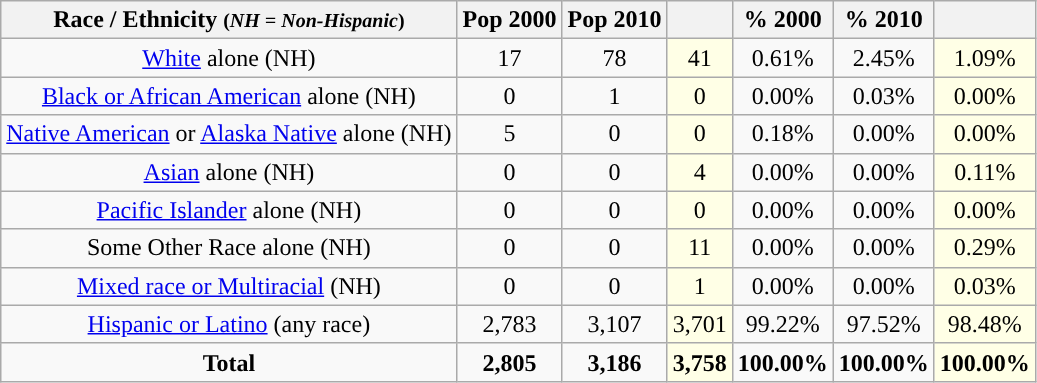<table class="wikitable" style="text-align:center;">
<tr>
<th>Race / Ethnicity <small>(<em>NH = Non-Hispanic</em>)</small></th>
<th>Pop 2000</th>
<th>Pop 2010</th>
<th></th>
<th>% 2000</th>
<th>% 2010</th>
<th></th>
</tr>
<tr>
<td><a href='#'>White</a> alone (NH)</td>
<td>17</td>
<td>78</td>
<td style='background: #ffffe6;'>41</td>
<td>0.61%</td>
<td>2.45%</td>
<td style='background: #ffffe6;'>1.09%</td>
</tr>
<tr>
<td><a href='#'>Black or African American</a> alone (NH)</td>
<td>0</td>
<td>1</td>
<td style='background: #ffffe6;'>0</td>
<td>0.00%</td>
<td>0.03%</td>
<td style='background: #ffffe6;'>0.00%</td>
</tr>
<tr>
<td><a href='#'>Native American</a> or <a href='#'>Alaska Native</a> alone (NH)</td>
<td>5</td>
<td>0</td>
<td style='background: #ffffe6;'>0</td>
<td>0.18%</td>
<td>0.00%</td>
<td style='background: #ffffe6;'>0.00%</td>
</tr>
<tr>
<td><a href='#'>Asian</a> alone (NH)</td>
<td>0</td>
<td>0</td>
<td style='background: #ffffe6;'>4</td>
<td>0.00%</td>
<td>0.00%</td>
<td style='background: #ffffe6;'>0.11%</td>
</tr>
<tr>
<td><a href='#'>Pacific Islander</a> alone (NH)</td>
<td>0</td>
<td>0</td>
<td style='background: #ffffe6;'>0</td>
<td>0.00%</td>
<td>0.00%</td>
<td style='background: #ffffe6;'>0.00%</td>
</tr>
<tr>
<td>Some Other Race alone (NH)</td>
<td>0</td>
<td>0</td>
<td style='background: #ffffe6;'>11</td>
<td>0.00%</td>
<td>0.00%</td>
<td style='background: #ffffe6;'>0.29%</td>
</tr>
<tr>
<td><a href='#'>Mixed race or Multiracial</a> (NH)</td>
<td>0</td>
<td>0</td>
<td style='background: #ffffe6;'>1</td>
<td>0.00%</td>
<td>0.00%</td>
<td style='background: #ffffe6;'>0.03%</td>
</tr>
<tr>
<td><a href='#'>Hispanic or Latino</a> (any race)</td>
<td>2,783</td>
<td>3,107</td>
<td style='background: #ffffe6;'>3,701</td>
<td>99.22%</td>
<td>97.52%</td>
<td style='background: #ffffe6;'>98.48%</td>
</tr>
<tr>
<td><strong>Total</strong></td>
<td><strong>2,805</strong></td>
<td><strong>3,186</strong></td>
<td style='background: #ffffe6;'><strong>3,758</strong></td>
<td><strong>100.00%</strong></td>
<td><strong>100.00%</strong></td>
<td style='background: #ffffe6;'><strong>100.00%</strong></td>
</tr>
</table>
